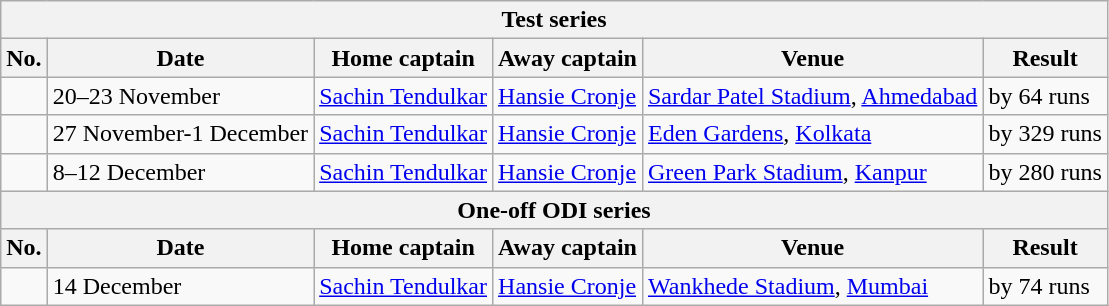<table class="wikitable">
<tr>
<th colspan="9">Test series</th>
</tr>
<tr>
<th>No.</th>
<th>Date</th>
<th>Home captain</th>
<th>Away captain</th>
<th>Venue</th>
<th>Result</th>
</tr>
<tr>
<td></td>
<td>20–23 November</td>
<td><a href='#'>Sachin Tendulkar</a></td>
<td><a href='#'>Hansie Cronje</a></td>
<td><a href='#'>Sardar Patel Stadium</a>, <a href='#'>Ahmedabad</a></td>
<td> by 64 runs</td>
</tr>
<tr>
<td></td>
<td>27 November-1 December</td>
<td><a href='#'>Sachin Tendulkar</a></td>
<td><a href='#'>Hansie Cronje</a></td>
<td><a href='#'>Eden Gardens</a>, <a href='#'>Kolkata</a></td>
<td> by 329 runs</td>
</tr>
<tr>
<td></td>
<td>8–12 December</td>
<td><a href='#'>Sachin Tendulkar</a></td>
<td><a href='#'>Hansie Cronje</a></td>
<td><a href='#'>Green Park Stadium</a>, <a href='#'>Kanpur</a></td>
<td> by 280 runs</td>
</tr>
<tr>
<th colspan="9">One-off ODI series</th>
</tr>
<tr>
<th>No.</th>
<th>Date</th>
<th>Home captain</th>
<th>Away captain</th>
<th>Venue</th>
<th>Result</th>
</tr>
<tr>
<td></td>
<td>14 December</td>
<td><a href='#'>Sachin Tendulkar</a></td>
<td><a href='#'>Hansie Cronje</a></td>
<td><a href='#'>Wankhede Stadium</a>, <a href='#'>Mumbai</a></td>
<td> by 74 runs</td>
</tr>
</table>
